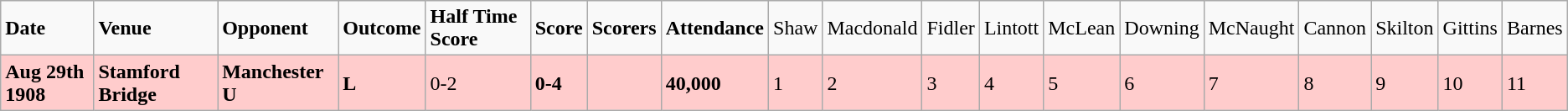<table class="wikitable">
<tr>
<td><strong>Date</strong></td>
<td><strong>Venue</strong></td>
<td><strong>Opponent</strong></td>
<td><strong>Outcome</strong></td>
<td><strong>Half Time Score</strong></td>
<td><strong>Score</strong></td>
<td><strong>Scorers</strong></td>
<td><strong>Attendance</strong></td>
<td>Shaw</td>
<td>Macdonald</td>
<td>Fidler</td>
<td>Lintott</td>
<td>McLean</td>
<td>Downing</td>
<td>McNaught</td>
<td>Cannon</td>
<td>Skilton</td>
<td>Gittins</td>
<td>Barnes</td>
</tr>
<tr bgcolor="#FFCCCC">
<td><strong>Aug 29th 1908</strong></td>
<td><strong>Stamford Bridge</strong></td>
<td><strong>Manchester U</strong></td>
<td><strong>L</strong></td>
<td>0-2</td>
<td><strong>0-4</strong></td>
<td></td>
<td><strong>40,000</strong></td>
<td>1</td>
<td>2</td>
<td>3</td>
<td>4</td>
<td>5</td>
<td>6</td>
<td>7</td>
<td>8</td>
<td>9</td>
<td>10</td>
<td>11</td>
</tr>
</table>
